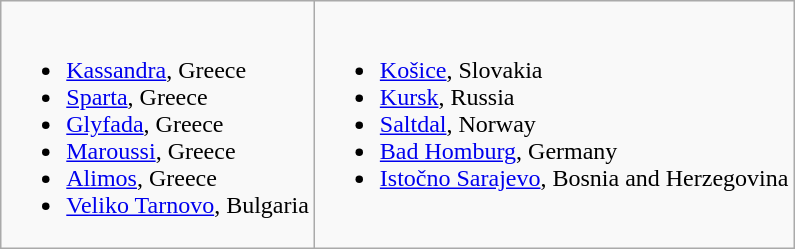<table class="wikitable">
<tr valign="top">
<td><br><ul><li> <a href='#'>Kassandra</a>, Greece</li><li> <a href='#'>Sparta</a>, Greece</li><li> <a href='#'>Glyfada</a>, Greece</li><li> <a href='#'>Maroussi</a>, Greece</li><li> <a href='#'>Alimos</a>, Greece</li><li> <a href='#'>Veliko Tarnovo</a>, Bulgaria</li></ul></td>
<td><br><ul><li> <a href='#'>Košice</a>, Slovakia</li><li> <a href='#'>Kursk</a>, Russia</li><li> <a href='#'>Saltdal</a>, Norway</li><li> <a href='#'>Bad Homburg</a>, Germany</li><li> <a href='#'>Istočno Sarajevo</a>, Bosnia and Herzegovina</li></ul></td>
</tr>
</table>
